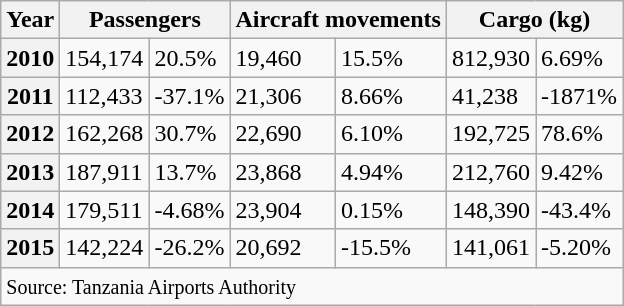<table class="wikitable">
<tr>
<th>Year</th>
<th colspan="2">Passengers</th>
<th colspan="2">Aircraft movements</th>
<th colspan="2">Cargo (kg)</th>
</tr>
<tr>
<th>2010</th>
<td>154,174</td>
<td>20.5%</td>
<td>19,460</td>
<td>15.5%</td>
<td>812,930</td>
<td>6.69%</td>
</tr>
<tr>
<th>2011</th>
<td>112,433</td>
<td>-37.1%</td>
<td>21,306</td>
<td>8.66%</td>
<td>41,238</td>
<td>-1871%</td>
</tr>
<tr>
<th>2012</th>
<td>162,268</td>
<td>30.7%</td>
<td>22,690</td>
<td>6.10%</td>
<td>192,725</td>
<td>78.6%</td>
</tr>
<tr>
<th>2013</th>
<td>187,911</td>
<td>13.7%</td>
<td>23,868</td>
<td>4.94%</td>
<td>212,760</td>
<td>9.42%</td>
</tr>
<tr>
<th>2014</th>
<td>179,511</td>
<td>-4.68%</td>
<td>23,904</td>
<td>0.15%</td>
<td>148,390</td>
<td>-43.4%</td>
</tr>
<tr>
<th>2015</th>
<td>142,224</td>
<td>-26.2%</td>
<td>20,692</td>
<td>-15.5%</td>
<td>141,061</td>
<td>-5.20%</td>
</tr>
<tr>
<td colspan="7"><small>Source: Tanzania Airports Authority</small></td>
</tr>
</table>
